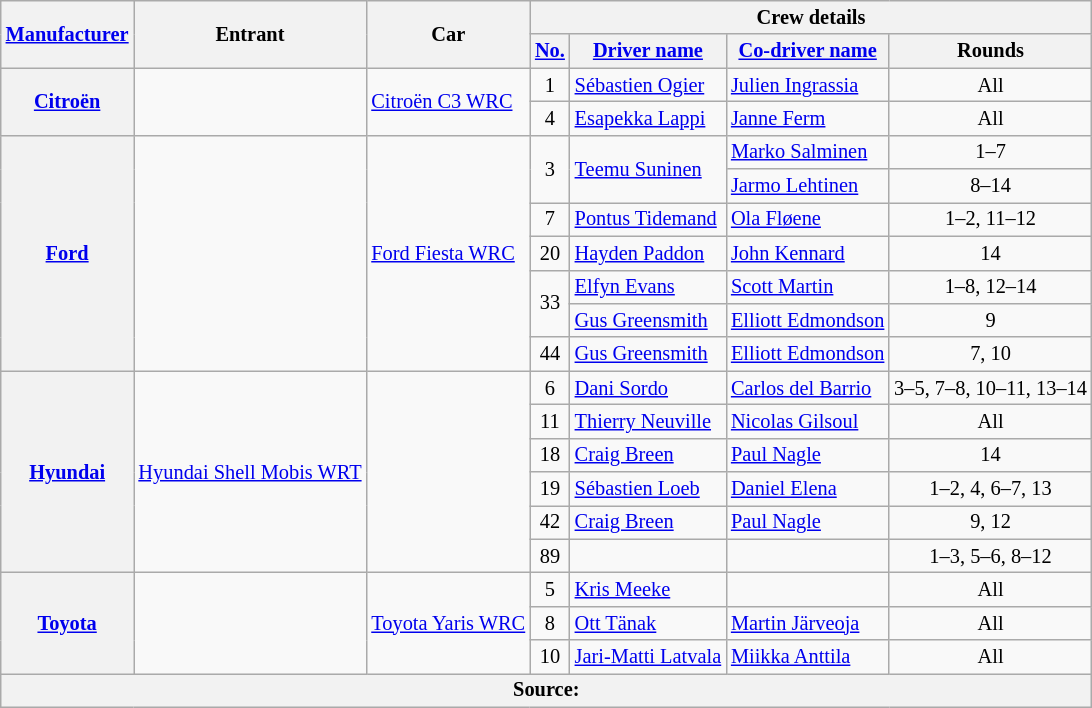<table class="wikitable" style="font-size: 85%;">
<tr>
<th rowspan="2"><a href='#'>Manufacturer</a></th>
<th rowspan="2">Entrant</th>
<th rowspan="2">Car</th>
<th colspan="4">Crew details</th>
</tr>
<tr>
<th><a href='#'>No.</a></th>
<th><a href='#'>Driver name</a></th>
<th><a href='#'>Co-driver name</a></th>
<th>Rounds</th>
</tr>
<tr>
<th rowspan="2"><a href='#'>Citroën</a></th>
<td rowspan="2"></td>
<td rowspan="2"><a href='#'>Citroën C3 WRC</a></td>
<td align="center" id="1">1</td>
<td> <a href='#'>Sébastien Ogier</a></td>
<td> <a href='#'>Julien Ingrassia</a></td>
<td align="center">All</td>
</tr>
<tr>
<td align="center" id="4">4</td>
<td> <a href='#'>Esapekka Lappi</a></td>
<td> <a href='#'>Janne Ferm</a></td>
<td align="center">All</td>
</tr>
<tr>
<th rowspan="7"><a href='#'>Ford</a></th>
<td rowspan="7"></td>
<td rowspan="7"><a href='#'>Ford Fiesta WRC</a></td>
<td rowspan="2" align="center" id="3">3</td>
<td rowspan="2"> <a href='#'>Teemu Suninen</a></td>
<td> <a href='#'>Marko Salminen</a></td>
<td align="center">1–7</td>
</tr>
<tr>
<td> <a href='#'>Jarmo Lehtinen</a></td>
<td align="center">8–14</td>
</tr>
<tr>
<td align="center" id="7">7</td>
<td> <a href='#'>Pontus Tidemand</a></td>
<td> <a href='#'>Ola Fløene</a></td>
<td align="center">1–2, 11–12</td>
</tr>
<tr>
<td align="center" id="20">20</td>
<td> <a href='#'>Hayden Paddon</a></td>
<td> <a href='#'>John Kennard</a></td>
<td align="center">14</td>
</tr>
<tr>
<td rowspan="2" align="center" id="33">33</td>
<td> <a href='#'>Elfyn Evans</a></td>
<td> <a href='#'>Scott Martin</a></td>
<td align="center">1–8, 12–14</td>
</tr>
<tr>
<td> <a href='#'>Gus Greensmith</a></td>
<td> <a href='#'>Elliott Edmondson</a></td>
<td align="center">9</td>
</tr>
<tr>
<td align="center" id="44">44</td>
<td> <a href='#'>Gus Greensmith</a></td>
<td> <a href='#'>Elliott Edmondson</a></td>
<td align="center">7, 10</td>
</tr>
<tr>
<th rowspan="6"><a href='#'>Hyundai</a></th>
<td rowspan="6"> <a href='#'>Hyundai Shell Mobis WRT</a></td>
<td rowspan="6"></td>
<td align="center" id="6">6</td>
<td> <a href='#'>Dani Sordo</a></td>
<td> <a href='#'>Carlos del Barrio</a></td>
<td align="center" nowrap>3–5, 7–8, 10–11, 13–14</td>
</tr>
<tr>
<td align="center" id="11">11</td>
<td> <a href='#'>Thierry Neuville</a></td>
<td> <a href='#'>Nicolas Gilsoul</a></td>
<td align="center">All</td>
</tr>
<tr>
<td align="center" id="18">18</td>
<td> <a href='#'>Craig Breen</a></td>
<td> <a href='#'>Paul Nagle</a></td>
<td align="center">14</td>
</tr>
<tr>
<td align="center" id="19">19</td>
<td> <a href='#'>Sébastien Loeb</a></td>
<td> <a href='#'>Daniel Elena</a></td>
<td align="center" nowrap>1–2, 4, 6–7, 13</td>
</tr>
<tr>
<td align="center" id="42">42</td>
<td> <a href='#'>Craig Breen</a></td>
<td> <a href='#'>Paul Nagle</a></td>
<td align="center">9, 12</td>
</tr>
<tr>
<td align="center" id="89">89</td>
<td></td>
<td></td>
<td align="center" nowrap>1–3, 5–6, 8–12</td>
</tr>
<tr>
<th rowspan="3"><a href='#'>Toyota</a></th>
<td rowspan="3"></td>
<td rowspan="3"><a href='#'>Toyota Yaris WRC</a></td>
<td align="center" id="5">5</td>
<td> <a href='#'>Kris Meeke</a></td>
<td></td>
<td align="center">All</td>
</tr>
<tr>
<td align="center" id="8">8</td>
<td> <a href='#'>Ott Tänak</a></td>
<td> <a href='#'>Martin Järveoja</a></td>
<td align="center">All</td>
</tr>
<tr>
<td align="center" id="10">10</td>
<td> <a href='#'>Jari-Matti Latvala</a></td>
<td> <a href='#'>Miikka Anttila</a></td>
<td align="center">All</td>
</tr>
<tr>
<th colspan="8">Source:</th>
</tr>
</table>
